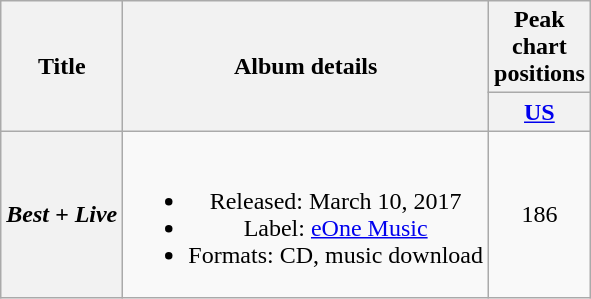<table class="wikitable plainrowheaders" style="text-align:center;">
<tr>
<th scope="col" rowspan="2">Title</th>
<th scope="col" rowspan="2">Album details</th>
<th>Peak chart positions</th>
</tr>
<tr>
<th style="width:35px;"><a href='#'>US</a><br></th>
</tr>
<tr>
<th scope="row"><em>Best + Live</em></th>
<td><br><ul><li>Released: March 10, 2017</li><li>Label: <a href='#'>eOne Music</a></li><li>Formats: CD, music download</li></ul></td>
<td>186</td>
</tr>
</table>
